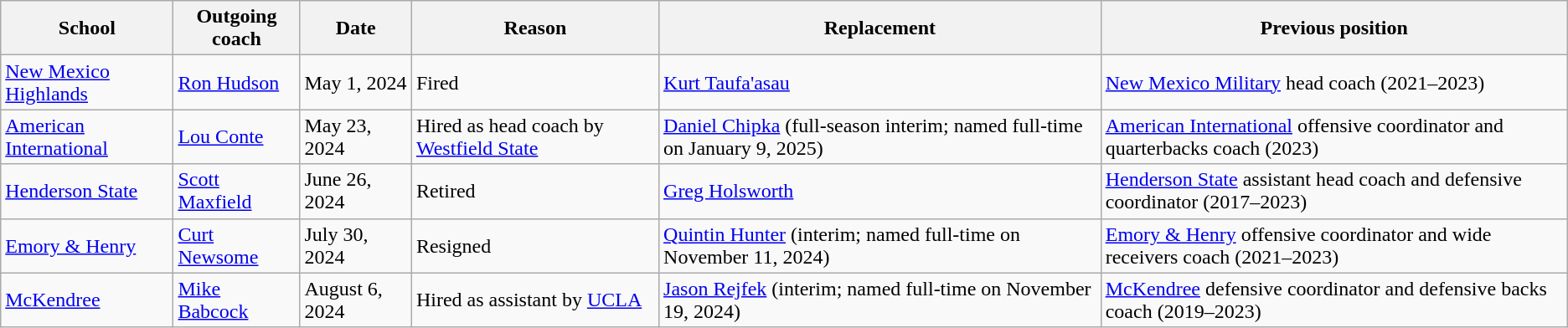<table class="wikitable sortable">
<tr>
<th>School</th>
<th>Outgoing coach</th>
<th>Date</th>
<th>Reason</th>
<th>Replacement</th>
<th>Previous position</th>
</tr>
<tr>
<td><a href='#'>New Mexico Highlands</a></td>
<td><a href='#'>Ron Hudson</a></td>
<td>May 1, 2024</td>
<td>Fired</td>
<td><a href='#'>Kurt Taufa'asau</a></td>
<td><a href='#'>New Mexico Military</a> head coach (2021–2023)</td>
</tr>
<tr>
<td><a href='#'>American International</a></td>
<td><a href='#'>Lou Conte</a></td>
<td>May 23, 2024</td>
<td>Hired as head coach by <a href='#'>Westfield State</a></td>
<td><a href='#'>Daniel Chipka</a> (full-season interim; named full-time on January 9, 2025)</td>
<td><a href='#'>American International</a> offensive coordinator and quarterbacks coach (2023)</td>
</tr>
<tr>
<td><a href='#'>Henderson State</a></td>
<td><a href='#'>Scott Maxfield</a></td>
<td>June 26, 2024</td>
<td>Retired</td>
<td><a href='#'>Greg Holsworth</a></td>
<td><a href='#'>Henderson State</a> assistant head coach and defensive coordinator (2017–2023)</td>
</tr>
<tr>
<td><a href='#'>Emory & Henry</a></td>
<td><a href='#'>Curt Newsome</a></td>
<td>July 30, 2024</td>
<td>Resigned</td>
<td><a href='#'>Quintin Hunter</a> (interim; named full-time on November 11, 2024)</td>
<td><a href='#'>Emory & Henry</a> offensive coordinator and wide receivers coach (2021–2023)</td>
</tr>
<tr>
<td><a href='#'>McKendree</a></td>
<td><a href='#'>Mike Babcock</a></td>
<td>August 6, 2024</td>
<td>Hired as assistant by <a href='#'>UCLA</a></td>
<td><a href='#'>Jason Rejfek</a> (interim; named full-time on November 19, 2024)</td>
<td><a href='#'>McKendree</a> defensive coordinator and defensive backs coach (2019–2023)</td>
</tr>
</table>
